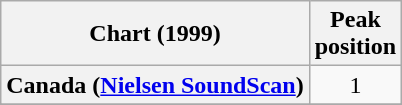<table class="wikitable sortable plainrowheaders" style="text-align:center">
<tr>
<th>Chart (1999)</th>
<th>Peak<br>position</th>
</tr>
<tr>
<th scope="row">Canada (<a href='#'>Nielsen SoundScan</a>)</th>
<td>1</td>
</tr>
<tr>
</tr>
<tr>
</tr>
</table>
